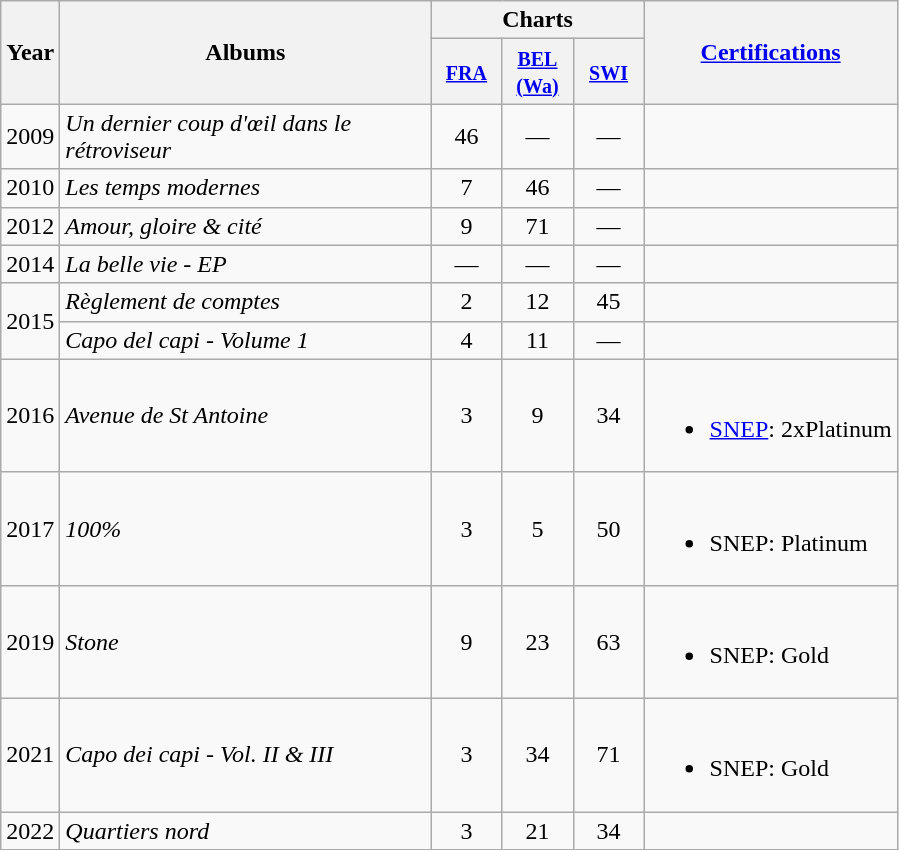<table class="wikitable">
<tr>
<th align="center" rowspan="2" width="10">Year</th>
<th align="center" rowspan="2" width="240">Albums</th>
<th align="center" colspan="3">Charts</th>
<th rowspan="2"><a href='#'>Certifications</a></th>
</tr>
<tr>
<th width="40"><small><a href='#'>FRA</a></small><br></th>
<th width="40"><small><a href='#'>BEL<br>(Wa)</a></small><br></th>
<th width="40"><small><a href='#'>SWI</a></small><br></th>
</tr>
<tr>
<td align="center">2009</td>
<td><em>Un dernier coup d'œil dans le rétroviseur</em></td>
<td align="center">46</td>
<td align="center">—</td>
<td align="center">—</td>
<td></td>
</tr>
<tr>
<td align="center">2010</td>
<td><em>Les temps modernes</em></td>
<td align="center">7</td>
<td align="center">46</td>
<td align="center">—</td>
<td></td>
</tr>
<tr>
<td align="center">2012</td>
<td><em>Amour, gloire & cité</em></td>
<td align="center">9</td>
<td align="center">71</td>
<td align="center">—</td>
<td></td>
</tr>
<tr>
<td align="center">2014</td>
<td><em>La belle vie - EP</em></td>
<td align="center">—</td>
<td align="center">—</td>
<td align="center">—</td>
<td></td>
</tr>
<tr>
<td align="center" rowspan="2">2015</td>
<td><em>Règlement de comptes</em></td>
<td align="center">2</td>
<td align="center">12</td>
<td align="center">45</td>
<td></td>
</tr>
<tr>
<td><em>Capo del capi - Volume 1</em></td>
<td align="center">4</td>
<td align="center">11</td>
<td align="center">—</td>
<td></td>
</tr>
<tr>
<td align="center">2016</td>
<td><em>Avenue de St Antoine</em></td>
<td align="center">3</td>
<td align="center">9</td>
<td align="center">34</td>
<td><br><ul><li><a href='#'>SNEP</a>: 2xPlatinum</li></ul></td>
</tr>
<tr>
<td align="center">2017</td>
<td><em>100%</em></td>
<td align="center">3</td>
<td align="center">5</td>
<td align="center">50</td>
<td><br><ul><li>SNEP: Platinum</li></ul></td>
</tr>
<tr>
<td align="center">2019</td>
<td><em>Stone</em></td>
<td align="center">9</td>
<td align="center">23</td>
<td align="center">63</td>
<td><br><ul><li>SNEP: Gold</li></ul></td>
</tr>
<tr>
<td align="center">2021</td>
<td><em>Capo dei capi - Vol. II & III</em></td>
<td align="center">3</td>
<td align="center">34</td>
<td align="center">71</td>
<td><br><ul><li>SNEP: Gold</li></ul></td>
</tr>
<tr>
<td align="center">2022</td>
<td><em>Quartiers nord</em></td>
<td align="center">3</td>
<td align="center">21</td>
<td align="center">34</td>
<td></td>
</tr>
</table>
